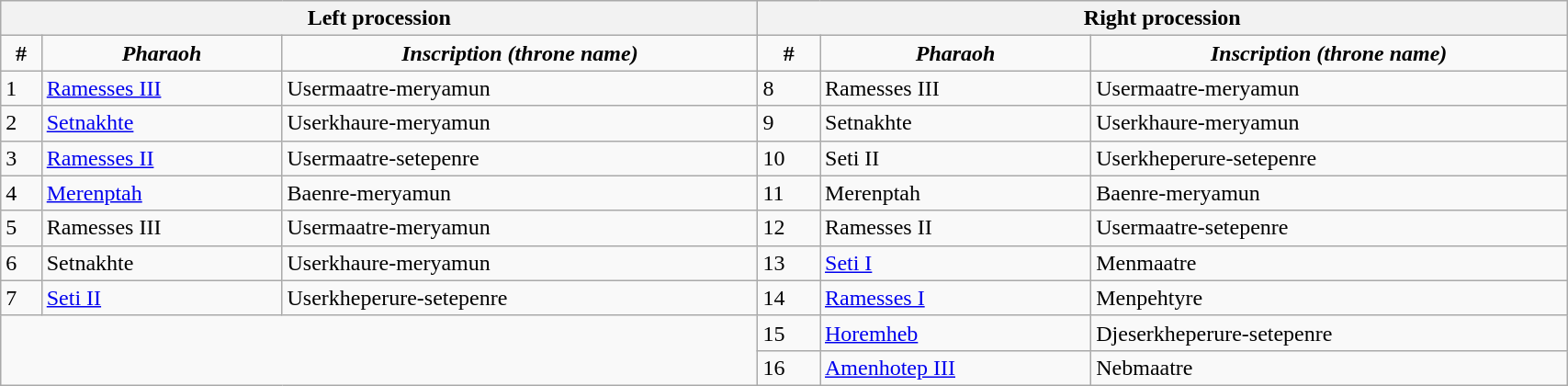<table class="wikitable" width="90%">
<tr>
<th colspan="3" style="text-align: center;">Left procession</th>
<th colspan="3" style="text-align: center;">Right procession</th>
</tr>
<tr>
<td style="text-align: center;font-weight:bold">#</td>
<td style="text-align: center;font-weight:bold"><em>Pharaoh</em></td>
<td style="text-align: center;font-weight:bold"><em>Inscription (throne name)</em></td>
<td style="text-align: center;font-weight:bold">#</td>
<td style="text-align: center;font-weight:bold"><em>Pharaoh</em></td>
<td style="text-align: center;font-weight:bold"><em>Inscription (throne name)</em></td>
</tr>
<tr>
<td>1</td>
<td><a href='#'>Ramesses III</a></td>
<td>Usermaatre-meryamun</td>
<td>8</td>
<td>Ramesses III</td>
<td>Usermaatre-meryamun</td>
</tr>
<tr>
<td>2</td>
<td><a href='#'>Setnakhte</a></td>
<td>Userkhaure-meryamun</td>
<td>9</td>
<td>Setnakhte</td>
<td>Userkhaure-meryamun</td>
</tr>
<tr>
<td>3</td>
<td><a href='#'>Ramesses II</a></td>
<td>Usermaatre-setepenre</td>
<td>10</td>
<td>Seti II</td>
<td>Userkheperure-setepenre</td>
</tr>
<tr>
<td>4</td>
<td><a href='#'>Merenptah</a></td>
<td>Baenre-meryamun</td>
<td>11</td>
<td>Merenptah</td>
<td>Baenre-meryamun</td>
</tr>
<tr>
<td>5</td>
<td>Ramesses III</td>
<td>Usermaatre-meryamun</td>
<td>12</td>
<td>Ramesses II</td>
<td>Usermaatre-setepenre</td>
</tr>
<tr>
<td>6</td>
<td>Setnakhte</td>
<td>Userkhaure-meryamun</td>
<td>13</td>
<td><a href='#'>Seti I</a></td>
<td>Menmaatre</td>
</tr>
<tr>
<td>7</td>
<td><a href='#'>Seti II</a></td>
<td>Userkheperure-setepenre</td>
<td>14</td>
<td><a href='#'>Ramesses I</a></td>
<td>Menpehtyre</td>
</tr>
<tr>
<td rowspan="2" colspan="3"></td>
<td>15</td>
<td><a href='#'>Horemheb</a></td>
<td>Djeserkheperure-setepenre</td>
</tr>
<tr>
<td>16</td>
<td><a href='#'>Amenhotep III</a></td>
<td>Nebmaatre</td>
</tr>
</table>
